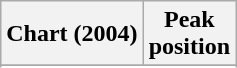<table class="wikitable sortable">
<tr>
<th>Chart (2004)</th>
<th>Peak<br>position</th>
</tr>
<tr>
</tr>
<tr>
</tr>
</table>
